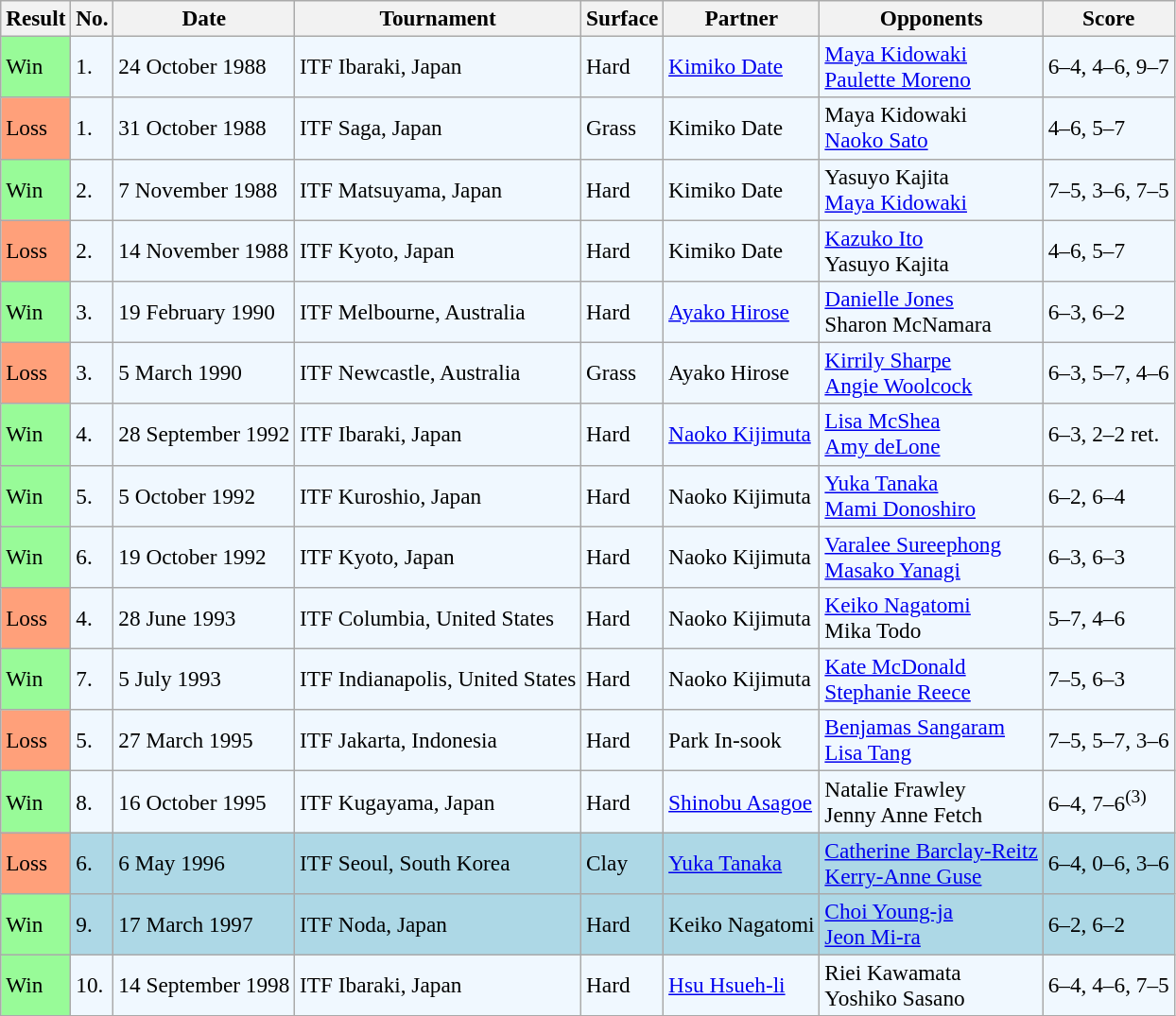<table class="sortable wikitable" style=font-size:97%>
<tr>
<th>Result</th>
<th>No.</th>
<th>Date</th>
<th>Tournament</th>
<th>Surface</th>
<th>Partner</th>
<th>Opponents</th>
<th>Score</th>
</tr>
<tr style="background:#f0f8ff;">
<td style="background:#98fb98;">Win</td>
<td>1.</td>
<td>24 October 1988</td>
<td>ITF Ibaraki, Japan</td>
<td>Hard</td>
<td> <a href='#'>Kimiko Date</a></td>
<td> <a href='#'>Maya Kidowaki</a> <br>  <a href='#'>Paulette Moreno</a></td>
<td>6–4, 4–6, 9–7</td>
</tr>
<tr style="background:#f0f8ff;">
<td style="background:#ffa07a;">Loss</td>
<td>1.</td>
<td>31 October 1988</td>
<td>ITF Saga, Japan</td>
<td>Grass</td>
<td> Kimiko Date</td>
<td> Maya Kidowaki <br>  <a href='#'>Naoko Sato</a></td>
<td>4–6, 5–7</td>
</tr>
<tr style="background:#f0f8ff;">
<td style="background:#98fb98;">Win</td>
<td>2.</td>
<td>7 November 1988</td>
<td>ITF Matsuyama, Japan</td>
<td>Hard</td>
<td> Kimiko Date</td>
<td> Yasuyo Kajita <br>  <a href='#'>Maya Kidowaki</a></td>
<td>7–5, 3–6, 7–5</td>
</tr>
<tr style="background:#f0f8ff;">
<td style="background:#ffa07a;">Loss</td>
<td>2.</td>
<td>14 November 1988</td>
<td>ITF Kyoto, Japan</td>
<td>Hard</td>
<td> Kimiko Date</td>
<td> <a href='#'>Kazuko Ito</a> <br>  Yasuyo Kajita</td>
<td>4–6, 5–7</td>
</tr>
<tr style="background:#f0f8ff;">
<td style="background:#98fb98;">Win</td>
<td>3.</td>
<td>19 February 1990</td>
<td>ITF Melbourne, Australia</td>
<td>Hard</td>
<td> <a href='#'>Ayako Hirose</a></td>
<td> <a href='#'>Danielle Jones</a> <br>  Sharon McNamara</td>
<td>6–3, 6–2</td>
</tr>
<tr style="background:#f0f8ff;">
<td style="background:#ffa07a;">Loss</td>
<td>3.</td>
<td>5 March 1990</td>
<td>ITF Newcastle, Australia</td>
<td>Grass</td>
<td> Ayako Hirose</td>
<td> <a href='#'>Kirrily Sharpe</a> <br>  <a href='#'>Angie Woolcock</a></td>
<td>6–3, 5–7, 4–6</td>
</tr>
<tr style="background:#f0f8ff;">
<td style="background:#98fb98;">Win</td>
<td>4.</td>
<td>28 September 1992</td>
<td>ITF Ibaraki, Japan</td>
<td>Hard</td>
<td> <a href='#'>Naoko Kijimuta</a></td>
<td> <a href='#'>Lisa McShea</a> <br>  <a href='#'>Amy deLone</a></td>
<td>6–3, 2–2 ret.</td>
</tr>
<tr style="background:#f0f8ff;">
<td style="background:#98fb98;">Win</td>
<td>5.</td>
<td>5 October 1992</td>
<td>ITF Kuroshio, Japan</td>
<td>Hard</td>
<td> Naoko Kijimuta</td>
<td> <a href='#'>Yuka Tanaka</a> <br>  <a href='#'>Mami Donoshiro</a></td>
<td>6–2, 6–4</td>
</tr>
<tr style="background:#f0f8ff;">
<td style="background:#98fb98;">Win</td>
<td>6.</td>
<td>19 October 1992</td>
<td>ITF Kyoto, Japan</td>
<td>Hard</td>
<td> Naoko Kijimuta</td>
<td> <a href='#'>Varalee Sureephong</a> <br>  <a href='#'>Masako Yanagi</a></td>
<td>6–3, 6–3</td>
</tr>
<tr style="background:#f0f8ff;">
<td style="background:#ffa07a;">Loss</td>
<td>4.</td>
<td>28 June 1993</td>
<td>ITF Columbia, United States</td>
<td>Hard</td>
<td> Naoko Kijimuta</td>
<td> <a href='#'>Keiko Nagatomi</a> <br>  Mika Todo</td>
<td>5–7, 4–6</td>
</tr>
<tr style="background:#f0f8ff;">
<td style="background:#98fb98;">Win</td>
<td>7.</td>
<td>5 July 1993</td>
<td>ITF Indianapolis, United States</td>
<td>Hard</td>
<td> Naoko Kijimuta</td>
<td> <a href='#'>Kate McDonald</a> <br>  <a href='#'>Stephanie Reece</a></td>
<td>7–5, 6–3</td>
</tr>
<tr style="background:#f0f8ff;">
<td style="background:#ffa07a;">Loss</td>
<td>5.</td>
<td>27 March 1995</td>
<td>ITF Jakarta, Indonesia</td>
<td>Hard</td>
<td> Park In-sook</td>
<td> <a href='#'>Benjamas Sangaram</a> <br>  <a href='#'>Lisa Tang</a></td>
<td>7–5, 5–7, 3–6</td>
</tr>
<tr style="background:#f0f8ff;">
<td style="background:#98fb98;">Win</td>
<td>8.</td>
<td>16 October 1995</td>
<td>ITF Kugayama, Japan</td>
<td>Hard</td>
<td> <a href='#'>Shinobu Asagoe</a></td>
<td> Natalie Frawley <br>  Jenny Anne Fetch</td>
<td>6–4, 7–6<sup>(3)</sup></td>
</tr>
<tr style="background:lightblue;">
<td style="background:#ffa07a;">Loss</td>
<td>6.</td>
<td>6 May 1996</td>
<td>ITF Seoul, South Korea</td>
<td>Clay</td>
<td> <a href='#'>Yuka Tanaka</a></td>
<td> <a href='#'>Catherine Barclay-Reitz</a> <br>  <a href='#'>Kerry-Anne Guse</a></td>
<td>6–4, 0–6, 3–6</td>
</tr>
<tr style="background:lightblue;">
<td style="background:#98fb98;">Win</td>
<td>9.</td>
<td>17 March 1997</td>
<td>ITF Noda, Japan</td>
<td>Hard</td>
<td> Keiko Nagatomi</td>
<td> <a href='#'>Choi Young-ja</a> <br>  <a href='#'>Jeon Mi-ra</a></td>
<td>6–2, 6–2</td>
</tr>
<tr style="background:#f0f8ff;">
<td style="background:#98fb98;">Win</td>
<td>10.</td>
<td>14 September 1998</td>
<td>ITF Ibaraki, Japan</td>
<td>Hard</td>
<td> <a href='#'>Hsu Hsueh-li</a></td>
<td> Riei Kawamata <br>  Yoshiko Sasano</td>
<td>6–4, 4–6, 7–5</td>
</tr>
</table>
